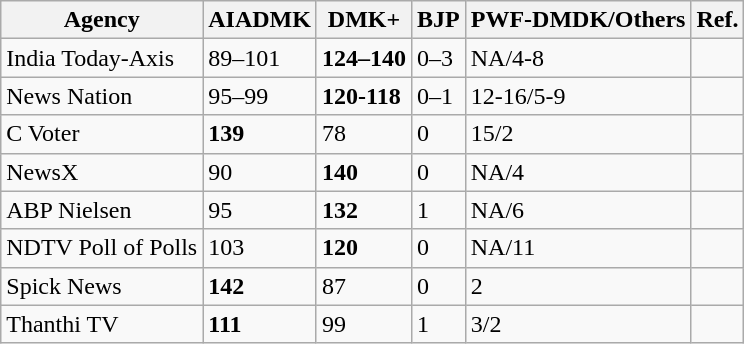<table class="wikitable">
<tr>
<th>Agency</th>
<th>AIADMK</th>
<th>DMK+</th>
<th>BJP</th>
<th>PWF-DMDK/Others</th>
<th>Ref.</th>
</tr>
<tr>
<td>India Today-Axis</td>
<td>89–101</td>
<td><strong>124–140</strong></td>
<td>0–3</td>
<td>NA/4-8</td>
<td></td>
</tr>
<tr>
<td>News Nation</td>
<td>95–99</td>
<td><strong>120-118</strong></td>
<td>0–1</td>
<td>12-16/5-9</td>
<td></td>
</tr>
<tr>
<td>C Voter</td>
<td><strong>139</strong></td>
<td>78</td>
<td>0</td>
<td>15/2</td>
<td></td>
</tr>
<tr>
<td>NewsX</td>
<td>90</td>
<td><strong>140</strong></td>
<td>0</td>
<td>NA/4</td>
<td></td>
</tr>
<tr>
<td>ABP Nielsen</td>
<td>95</td>
<td><strong>132</strong></td>
<td>1</td>
<td>NA/6</td>
<td></td>
</tr>
<tr>
<td>NDTV Poll of Polls</td>
<td>103</td>
<td><strong>120</strong></td>
<td>0</td>
<td>NA/11</td>
<td></td>
</tr>
<tr>
<td>Spick News</td>
<td><strong>142</strong></td>
<td>87</td>
<td>0</td>
<td>2</td>
<td></td>
</tr>
<tr>
<td>Thanthi TV</td>
<td><strong>111</strong></td>
<td>99</td>
<td>1</td>
<td>3/2</td>
<td></td>
</tr>
</table>
